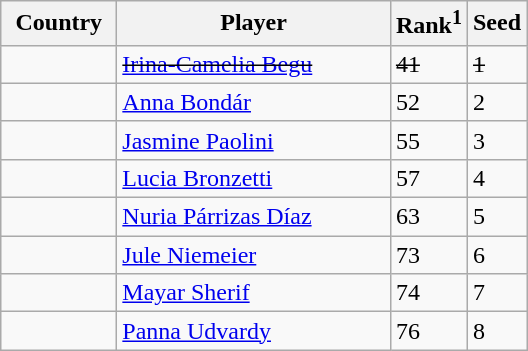<table class="sortable wikitable">
<tr>
<th width="70">Country</th>
<th width="175">Player</th>
<th>Rank<sup>1</sup></th>
<th>Seed</th>
</tr>
<tr>
<td><s></s></td>
<td><s><a href='#'>Irina-Camelia Begu</a></s></td>
<td><s>41</s></td>
<td><s>1</s></td>
</tr>
<tr>
<td></td>
<td><a href='#'>Anna Bondár</a></td>
<td>52</td>
<td>2</td>
</tr>
<tr>
<td></td>
<td><a href='#'>Jasmine Paolini</a></td>
<td>55</td>
<td>3</td>
</tr>
<tr>
<td></td>
<td><a href='#'>Lucia Bronzetti</a></td>
<td>57</td>
<td>4</td>
</tr>
<tr>
<td></td>
<td><a href='#'>Nuria Párrizas Díaz</a></td>
<td>63</td>
<td>5</td>
</tr>
<tr>
<td></td>
<td><a href='#'>Jule Niemeier</a></td>
<td>73</td>
<td>6</td>
</tr>
<tr>
<td></td>
<td><a href='#'>Mayar Sherif</a></td>
<td>74</td>
<td>7</td>
</tr>
<tr>
<td></td>
<td><a href='#'>Panna Udvardy</a></td>
<td>76</td>
<td>8</td>
</tr>
</table>
